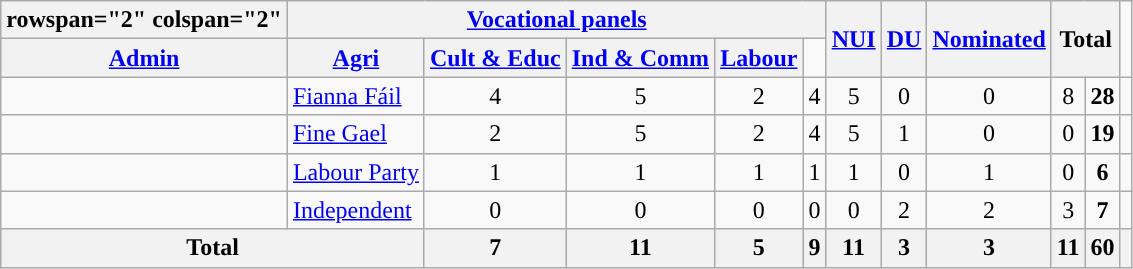<table class="wikitable">
<tr>
<th>rowspan="2" colspan="2" </th>
<th scope="col" colspan="5"><a href='#'>Vocational panels</a></th>
<th rowspan="2"><a href='#'>NUI</a></th>
<th rowspan="2"><a href='#'>DU</a></th>
<th rowspan="2"><a href='#'>Nominated</a></th>
<th rowspan="2" colspan="2">Total</th>
</tr>
<tr>
<th scope="col"><a href='#'>Admin</a></th>
<th scope="col"><a href='#'>Agri</a></th>
<th scope="col"><a href='#'>Cult & Educ</a></th>
<th scope="col"><a href='#'>Ind & Comm</a></th>
<th scope="col"><a href='#'>Labour</a></th>
</tr>
<tr style="text-align:center">
<td style="background-color: "></td>
<td align="left"><a href='#'>Fianna Fáil</a></td>
<td>4</td>
<td>5</td>
<td>2</td>
<td>4</td>
<td>5</td>
<td>0</td>
<td>0</td>
<td>8</td>
<td><strong>28</strong></td>
<td style="background-color: "></td>
</tr>
<tr style="text-align:center">
<td style="background-color: "></td>
<td align="left"><a href='#'>Fine Gael</a></td>
<td>2</td>
<td>5</td>
<td>2</td>
<td>4</td>
<td>5</td>
<td>1</td>
<td>0</td>
<td>0</td>
<td><strong>19</strong></td>
<td style="background-color: "></td>
</tr>
<tr style="text-align:center">
<td style="background-color: "></td>
<td align="left"><a href='#'>Labour Party</a></td>
<td>1</td>
<td>1</td>
<td>1</td>
<td>1</td>
<td>1</td>
<td>0</td>
<td>1</td>
<td>0</td>
<td><strong>6</strong></td>
<td style="background-color: "></td>
</tr>
<tr style="text-align:center">
<td style="background-color: "></td>
<td align="left"><a href='#'>Independent</a></td>
<td>0</td>
<td>0</td>
<td>0</td>
<td>0</td>
<td>0</td>
<td>2</td>
<td>2</td>
<td>3</td>
<td><strong>7</strong></td>
<td style="background-color: "></td>
</tr>
<tr style="text-align:center">
<th colspan="2">Total</th>
<th>7</th>
<th>11</th>
<th>5</th>
<th>9</th>
<th>11</th>
<th>3</th>
<th>3</th>
<th>11</th>
<th>60</th>
<th></th>
</tr>
</table>
